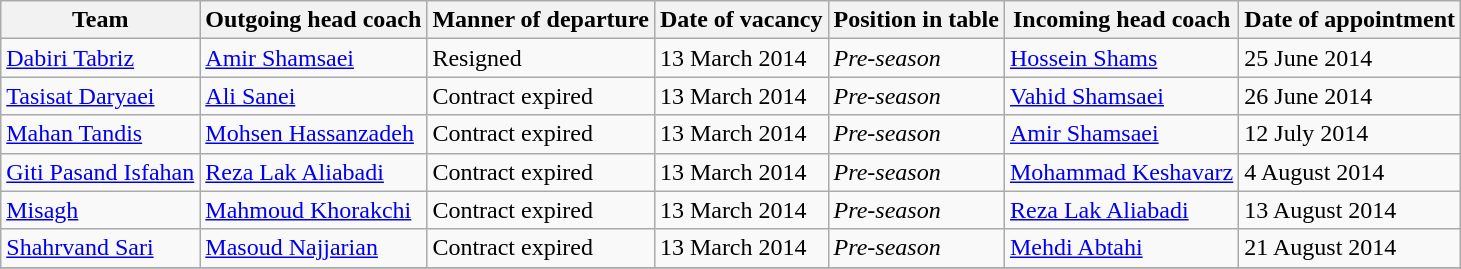<table class="wikitable sortable">
<tr>
<th>Team</th>
<th>Outgoing head coach</th>
<th>Manner of departure</th>
<th>Date of vacancy</th>
<th>Position in table</th>
<th>Incoming head coach</th>
<th>Date of appointment</th>
</tr>
<tr>
<td><a href='#'>Dabiri Tabriz</a></td>
<td> <a href='#'>Amir Shamsaei</a></td>
<td>Resigned</td>
<td>13 March 2014</td>
<td><em>Pre-season</em></td>
<td> <a href='#'>Hossein Shams</a></td>
<td>25 June 2014</td>
</tr>
<tr>
<td><a href='#'>Tasisat Daryaei</a></td>
<td> <a href='#'>Ali Sanei</a></td>
<td>Contract expired</td>
<td>13 March 2014</td>
<td><em>Pre-season</em></td>
<td> <a href='#'>Vahid Shamsaei</a></td>
<td>26 June 2014</td>
</tr>
<tr>
<td><a href='#'>Mahan Tandis</a></td>
<td> <a href='#'>Mohsen Hassanzadeh</a></td>
<td>Contract expired</td>
<td>13 March 2014</td>
<td><em>Pre-season</em></td>
<td> <a href='#'>Amir Shamsaei</a></td>
<td>12 July 2014</td>
</tr>
<tr>
<td><a href='#'>Giti Pasand Isfahan</a></td>
<td> <a href='#'>Reza Lak Aliabadi</a></td>
<td>Contract expired</td>
<td>13 March 2014</td>
<td><em>Pre-season</em></td>
<td> <a href='#'>Mohammad Keshavarz</a></td>
<td>4 August 2014</td>
</tr>
<tr>
<td><a href='#'>Misagh</a></td>
<td> <a href='#'>Mahmoud Khorakchi</a></td>
<td>Contract expired</td>
<td>13 March 2014</td>
<td><em>Pre-season</em></td>
<td> <a href='#'>Reza Lak Aliabadi</a></td>
<td>13 August 2014</td>
</tr>
<tr>
<td><a href='#'>Shahrvand Sari</a></td>
<td> <a href='#'>Masoud Najjarian</a></td>
<td>Contract expired</td>
<td>13 March 2014</td>
<td><em>Pre-season</em></td>
<td> <a href='#'>Mehdi Abtahi</a></td>
<td>21 August 2014</td>
</tr>
<tr>
</tr>
</table>
